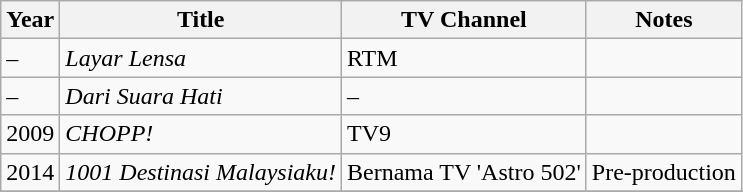<table class="wikitable">
<tr>
<th>Year</th>
<th>Title</th>
<th>TV Channel</th>
<th>Notes</th>
</tr>
<tr>
<td>–</td>
<td><em>Layar Lensa</em></td>
<td>RTM</td>
<td></td>
</tr>
<tr>
<td>–</td>
<td><em>Dari Suara Hati</em></td>
<td>–</td>
<td></td>
</tr>
<tr>
<td>2009</td>
<td><em>CHOPP!</em></td>
<td>TV9</td>
<td></td>
</tr>
<tr>
<td>2014</td>
<td><em>1001 Destinasi Malaysiaku!</em></td>
<td>Bernama TV 'Astro 502'</td>
<td>Pre-production</td>
</tr>
<tr>
</tr>
</table>
